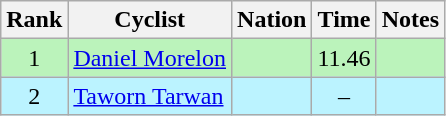<table class="wikitable sortable" style="text-align:center">
<tr>
<th>Rank</th>
<th>Cyclist</th>
<th>Nation</th>
<th>Time</th>
<th>Notes</th>
</tr>
<tr bgcolor=bbf3bb>
<td>1</td>
<td align=left data-sort-value="Morelon, Daniel"><a href='#'>Daniel Morelon</a></td>
<td align=left></td>
<td>11.46</td>
<td></td>
</tr>
<tr bgcolor=bbf3ff>
<td>2</td>
<td align=left data-sort-value="Tarwan, Taworn"><a href='#'>Taworn Tarwan</a></td>
<td align=left></td>
<td>–</td>
<td></td>
</tr>
</table>
